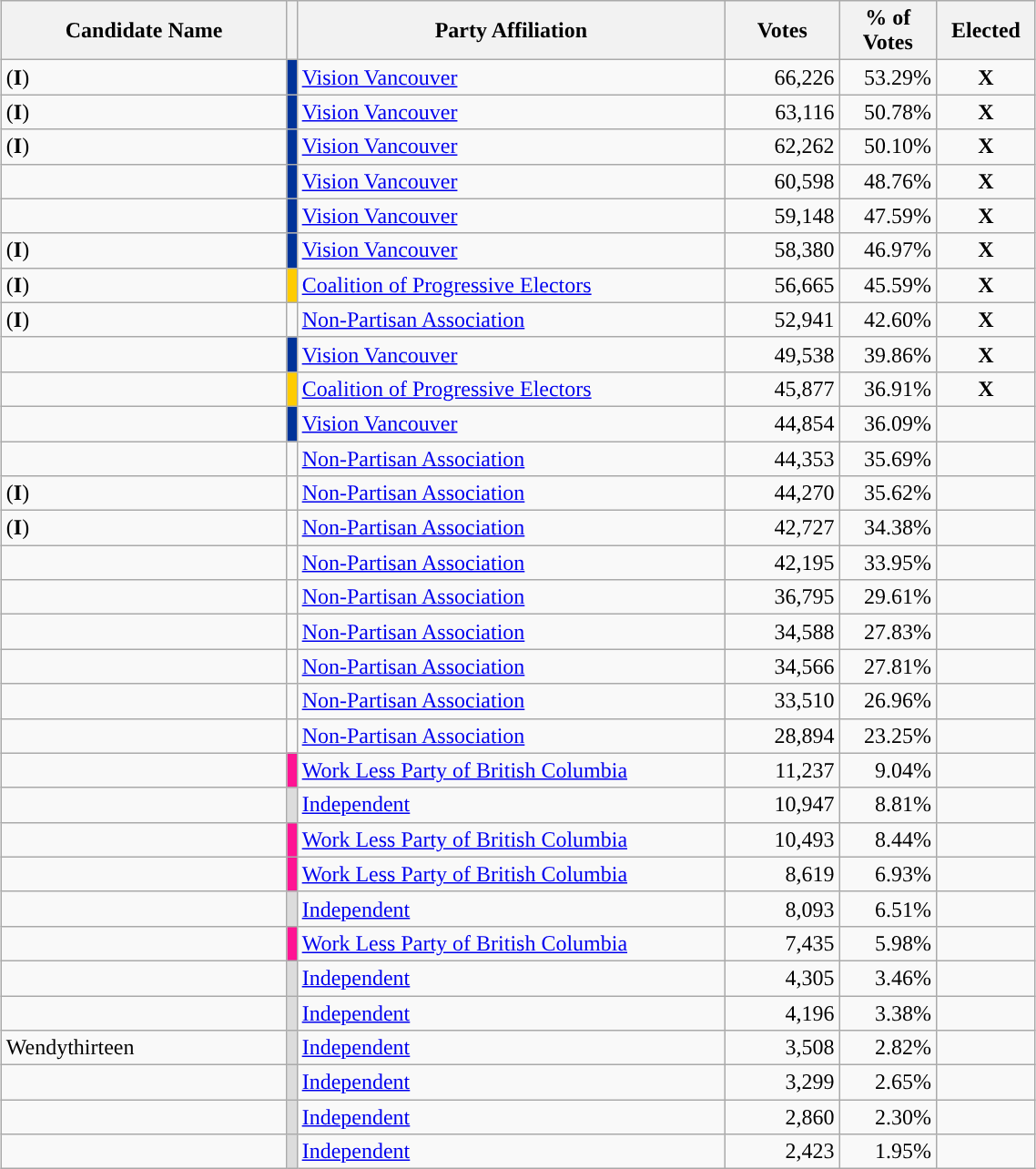<table class="wikitable sortable" style="text-align:center; margin:5px; width: 60%">
<tr>
<th style="width:20%;">Candidate Name</th>
<th style="width:0.05%;"></th>
<th style="width:30%;">Party Affiliation</th>
<th style="width:8%;">Votes</th>
<th style="width:5%;">% of Votes</th>
<th style="width:5%;">Elected</th>
</tr>
<tr>
<td align="left">(<strong>I</strong>) </td>
<td style="background:#003399;"></td>
<td align="left"><a href='#'>Vision Vancouver</a></td>
<td align="right">66,226</td>
<td align="right">53.29%</td>
<td><strong>X</strong></td>
</tr>
<tr>
<td align="left">(<strong>I</strong>) </td>
<td style="background:#003399;"></td>
<td align="left"><a href='#'>Vision Vancouver</a></td>
<td align="right">63,116</td>
<td align="right">50.78%</td>
<td><strong>X</strong></td>
</tr>
<tr>
<td align="left">(<strong>I</strong>) </td>
<td style="background:#003399;"></td>
<td align="left"><a href='#'>Vision Vancouver</a></td>
<td align="right">62,262</td>
<td align="right">50.10%</td>
<td><strong>X</strong></td>
</tr>
<tr>
<td align="left"></td>
<td style="background:#003399;"></td>
<td align="left"><a href='#'>Vision Vancouver</a></td>
<td align="right">60,598</td>
<td align="right">48.76%</td>
<td><strong>X</strong></td>
</tr>
<tr>
<td align="left"></td>
<td style="background:#003399;"></td>
<td align="left"><a href='#'>Vision Vancouver</a></td>
<td align="right">59,148</td>
<td align="right">47.59%</td>
<td><strong>X</strong></td>
</tr>
<tr>
<td align="left">(<strong>I</strong>) </td>
<td style="background:#003399;"></td>
<td align="left"><a href='#'>Vision Vancouver</a></td>
<td align="right">58,380</td>
<td align="right">46.97%</td>
<td><strong>X</strong></td>
</tr>
<tr>
<td align="left">(<strong>I</strong>) </td>
<td style="background:#FFCC00;"></td>
<td align="left"><a href='#'>Coalition of Progressive Electors</a></td>
<td align="right">56,665</td>
<td align="right">45.59%</td>
<td><strong>X</strong></td>
</tr>
<tr>
<td align="left">(<strong>I</strong>) </td>
<td style="background:"></td>
<td align="left"><a href='#'>Non-Partisan Association</a></td>
<td align="right">52,941</td>
<td align="right">42.60%</td>
<td><strong>X</strong></td>
</tr>
<tr>
<td align="left"></td>
<td style="background:#003399;"></td>
<td align="left"><a href='#'>Vision Vancouver</a></td>
<td align="right">49,538</td>
<td align="right">39.86%</td>
<td><strong>X</strong></td>
</tr>
<tr>
<td align="left"></td>
<td style="background:#FFCC00;"></td>
<td align="left"><a href='#'>Coalition of Progressive Electors</a></td>
<td align="right">45,877</td>
<td align="right">36.91%</td>
<td><strong>X</strong></td>
</tr>
<tr>
<td align="left"></td>
<td style="background:#003399;"></td>
<td align="left"><a href='#'>Vision Vancouver</a></td>
<td align="right">44,854</td>
<td align="right">36.09%</td>
<td></td>
</tr>
<tr>
<td align="left"></td>
<td style="background:"></td>
<td align="left"><a href='#'>Non-Partisan Association</a></td>
<td align="right">44,353</td>
<td align="right">35.69%</td>
<td></td>
</tr>
<tr>
<td align="left">(<strong>I</strong>) </td>
<td style="background:"></td>
<td align="left"><a href='#'>Non-Partisan Association</a></td>
<td align="right">44,270</td>
<td align="right">35.62%</td>
<td></td>
</tr>
<tr>
<td align="left">(<strong>I</strong>) </td>
<td style="background:"></td>
<td align="left"><a href='#'>Non-Partisan Association</a></td>
<td align="right">42,727</td>
<td align="right">34.38%</td>
<td></td>
</tr>
<tr>
<td align="left"></td>
<td style="background:"></td>
<td align="left"><a href='#'>Non-Partisan Association</a></td>
<td align="right">42,195</td>
<td align="right">33.95%</td>
<td></td>
</tr>
<tr>
<td align="left"></td>
<td style="background:"></td>
<td align="left"><a href='#'>Non-Partisan Association</a></td>
<td align="right">36,795</td>
<td align="right">29.61%</td>
<td></td>
</tr>
<tr>
<td align="left"></td>
<td style="background:"></td>
<td align="left"><a href='#'>Non-Partisan Association</a></td>
<td align="right">34,588</td>
<td align="right">27.83%</td>
<td></td>
</tr>
<tr>
<td align="left"></td>
<td style="background:"></td>
<td align="left"><a href='#'>Non-Partisan Association</a></td>
<td align="right">34,566</td>
<td align="right">27.81%</td>
<td></td>
</tr>
<tr>
<td align="left"></td>
<td style="background:"></td>
<td align="left"><a href='#'>Non-Partisan Association</a></td>
<td align="right">33,510</td>
<td align="right">26.96%</td>
<td></td>
</tr>
<tr>
<td align="left"></td>
<td style="background:"></td>
<td align="left"><a href='#'>Non-Partisan Association</a></td>
<td align="right">28,894</td>
<td align="right">23.25%</td>
<td></td>
</tr>
<tr>
<td align="left"></td>
<td style="background:#FF1493;"></td>
<td align="left"><a href='#'>Work Less Party of British Columbia</a></td>
<td align="right">11,237</td>
<td align="right">9.04%</td>
<td></td>
</tr>
<tr>
<td align="left"></td>
<td style="background:gainsboro;"></td>
<td align="left"><a href='#'>Independent</a></td>
<td align="right">10,947</td>
<td align="right">8.81%</td>
<td></td>
</tr>
<tr>
<td align="left"></td>
<td style="background:#FF1493;"></td>
<td align="left"><a href='#'>Work Less Party of British Columbia</a></td>
<td align="right">10,493</td>
<td align="right">8.44%</td>
<td></td>
</tr>
<tr>
<td align="left"></td>
<td style="background:#FF1493;"></td>
<td align="left"><a href='#'>Work Less Party of British Columbia</a></td>
<td align="right">8,619</td>
<td align="right">6.93%</td>
<td></td>
</tr>
<tr>
<td align="left"></td>
<td style="background:gainsboro;"></td>
<td align="left"><a href='#'>Independent</a></td>
<td align="right">8,093</td>
<td align="right">6.51%</td>
<td></td>
</tr>
<tr>
<td align="left"></td>
<td style="background:#FF1493;"></td>
<td align="left"><a href='#'>Work Less Party of British Columbia</a></td>
<td align="right">7,435</td>
<td align="right">5.98%</td>
<td></td>
</tr>
<tr>
<td align="left"></td>
<td style="background:gainsboro;"></td>
<td align="left"><a href='#'>Independent</a></td>
<td align="right">4,305</td>
<td align="right">3.46%</td>
<td></td>
</tr>
<tr>
<td align="left"></td>
<td style="background:gainsboro;"></td>
<td align="left"><a href='#'>Independent</a></td>
<td align="right">4,196</td>
<td align="right">3.38%</td>
<td></td>
</tr>
<tr>
<td align="left">Wendythirteen</td>
<td style="background:gainsboro;"></td>
<td align="left"><a href='#'>Independent</a></td>
<td align="right">3,508</td>
<td align="right">2.82%</td>
<td></td>
</tr>
<tr>
<td align="left"></td>
<td style="background:gainsboro;"></td>
<td align="left"><a href='#'>Independent</a></td>
<td align="right">3,299</td>
<td align="right">2.65%</td>
<td></td>
</tr>
<tr>
<td align="left"></td>
<td style="background:gainsboro;"></td>
<td align="left"><a href='#'>Independent</a></td>
<td align="right">2,860</td>
<td align="right">2.30%</td>
<td></td>
</tr>
<tr>
<td align="left"></td>
<td style="background:gainsboro;"></td>
<td align="left"><a href='#'>Independent</a></td>
<td align="right">2,423</td>
<td align="right">1.95%</td>
<td></td>
</tr>
</table>
